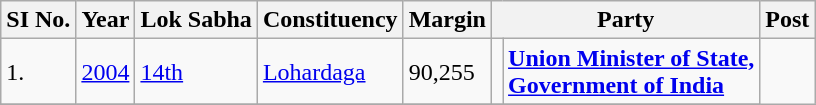<table class ="wikitable">
<tr>
<th>SI No.</th>
<th>Year</th>
<th>Lok Sabha</th>
<th>Constituency</th>
<th>Margin</th>
<th colspan="2">Party</th>
<th>Post</th>
</tr>
<tr>
<td>1.</td>
<td><a href='#'>2004</a></td>
<td><a href='#'>14th</a></td>
<td><a href='#'>Lohardaga</a></td>
<td>90,255</td>
<td></td>
<td><strong><a href='#'>Union Minister of State,<br>Government of India</a></strong></td>
</tr>
<tr>
</tr>
</table>
